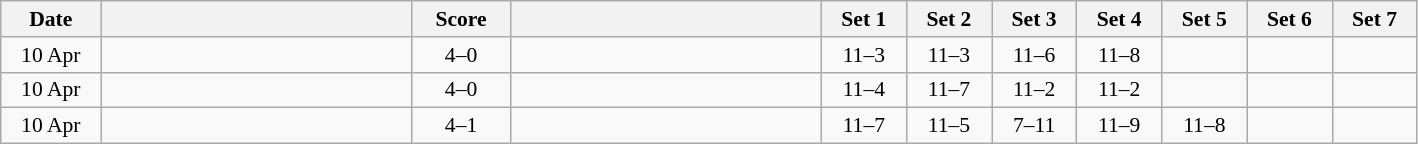<table class="wikitable" style="text-align: center; font-size:90% ">
<tr>
<th width="60">Date</th>
<th align="right" width="200"></th>
<th width="60">Score</th>
<th align="left" width="200"></th>
<th width="50">Set 1</th>
<th width="50">Set 2</th>
<th width="50">Set 3</th>
<th width="50">Set 4</th>
<th width="50">Set 5</th>
<th width="50">Set 6</th>
<th width="50">Set 7</th>
</tr>
<tr>
<td>10 Apr</td>
<td align=left><strong></strong></td>
<td align=center>4–0</td>
<td align=left></td>
<td>11–3</td>
<td>11–3</td>
<td>11–6</td>
<td>11–8</td>
<td></td>
<td></td>
<td></td>
</tr>
<tr>
<td>10 Apr</td>
<td align=left><strong></strong></td>
<td align=center>4–0</td>
<td align=left></td>
<td>11–4</td>
<td>11–7</td>
<td>11–2</td>
<td>11–2</td>
<td></td>
<td></td>
<td></td>
</tr>
<tr>
<td>10 Apr</td>
<td align=left><strong></strong></td>
<td align=center>4–1</td>
<td align=left></td>
<td>11–7</td>
<td>11–5</td>
<td>7–11</td>
<td>11–9</td>
<td>11–8</td>
<td></td>
<td></td>
</tr>
</table>
